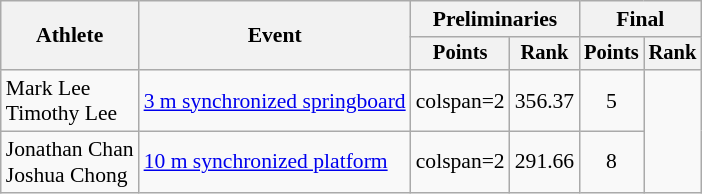<table class=wikitable style=font-size:90%;text-align:center>
<tr>
<th rowspan="2">Athlete</th>
<th rowspan="2">Event</th>
<th colspan="2">Preliminaries</th>
<th colspan="2">Final</th>
</tr>
<tr style="font-size:95%">
<th>Points</th>
<th>Rank</th>
<th>Points</th>
<th>Rank</th>
</tr>
<tr>
<td align=left>Mark Lee<br>Timothy Lee</td>
<td align=left><a href='#'>3 m synchronized springboard</a></td>
<td>colspan=2 </td>
<td>356.37</td>
<td>5</td>
</tr>
<tr>
<td align=left>Jonathan Chan<br>Joshua Chong</td>
<td align=left><a href='#'>10 m synchronized platform</a></td>
<td>colspan=2 </td>
<td>291.66</td>
<td>8</td>
</tr>
</table>
